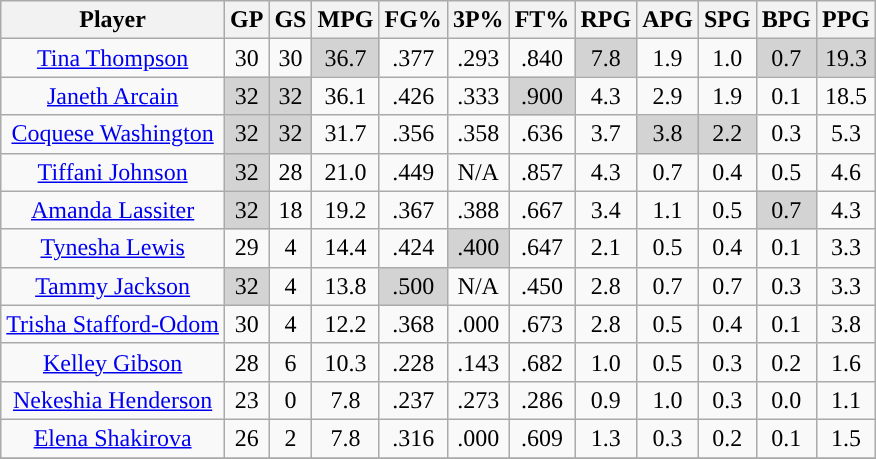<table class="wikitable sortable" style="text-align:center;">
<tr>
<th>Player</th>
<th>GP</th>
<th>GS</th>
<th>MPG</th>
<th>FG%</th>
<th>3P%</th>
<th>FT%</th>
<th>RPG</th>
<th>APG</th>
<th>SPG</th>
<th>BPG</th>
<th>PPG</th>
</tr>
<tr>
<td><a href='#'>Tina Thompson</a></td>
<td>30</td>
<td>30</td>
<td style="background:#D3D3D3;">36.7</td>
<td>.377</td>
<td>.293</td>
<td>.840</td>
<td style="background:#D3D3D3;">7.8</td>
<td>1.9</td>
<td>1.0</td>
<td style="background:#D3D3D3;">0.7</td>
<td style="background:#D3D3D3;">19.3</td>
</tr>
<tr>
<td><a href='#'>Janeth Arcain</a></td>
<td style="background:#D3D3D3;">32</td>
<td style="background:#D3D3D3;">32</td>
<td>36.1</td>
<td>.426</td>
<td>.333</td>
<td style="background:#D3D3D3;">.900</td>
<td>4.3</td>
<td>2.9</td>
<td>1.9</td>
<td>0.1</td>
<td>18.5</td>
</tr>
<tr>
<td><a href='#'>Coquese Washington</a></td>
<td style="background:#D3D3D3;">32</td>
<td style="background:#D3D3D3;">32</td>
<td>31.7</td>
<td>.356</td>
<td>.358</td>
<td>.636</td>
<td>3.7</td>
<td style="background:#D3D3D3;">3.8</td>
<td style="background:#D3D3D3;">2.2</td>
<td>0.3</td>
<td>5.3</td>
</tr>
<tr>
<td><a href='#'>Tiffani Johnson</a></td>
<td style="background:#D3D3D3;">32</td>
<td>28</td>
<td>21.0</td>
<td>.449</td>
<td>N/A</td>
<td>.857</td>
<td>4.3</td>
<td>0.7</td>
<td>0.4</td>
<td>0.5</td>
<td>4.6</td>
</tr>
<tr>
<td><a href='#'>Amanda Lassiter</a></td>
<td style="background:#D3D3D3;">32</td>
<td>18</td>
<td>19.2</td>
<td>.367</td>
<td>.388</td>
<td>.667</td>
<td>3.4</td>
<td>1.1</td>
<td>0.5</td>
<td style="background:#D3D3D3;">0.7</td>
<td>4.3</td>
</tr>
<tr>
<td><a href='#'>Tynesha Lewis</a></td>
<td>29</td>
<td>4</td>
<td>14.4</td>
<td>.424</td>
<td style="background:#D3D3D3;">.400</td>
<td>.647</td>
<td>2.1</td>
<td>0.5</td>
<td>0.4</td>
<td>0.1</td>
<td>3.3</td>
</tr>
<tr>
<td><a href='#'>Tammy Jackson</a></td>
<td style="background:#D3D3D3;">32</td>
<td>4</td>
<td>13.8</td>
<td style="background:#D3D3D3;">.500</td>
<td>N/A</td>
<td>.450</td>
<td>2.8</td>
<td>0.7</td>
<td>0.7</td>
<td>0.3</td>
<td>3.3</td>
</tr>
<tr>
<td><a href='#'>Trisha Stafford-Odom</a></td>
<td>30</td>
<td>4</td>
<td>12.2</td>
<td>.368</td>
<td>.000</td>
<td>.673</td>
<td>2.8</td>
<td>0.5</td>
<td>0.4</td>
<td>0.1</td>
<td>3.8</td>
</tr>
<tr>
<td><a href='#'>Kelley Gibson</a></td>
<td>28</td>
<td>6</td>
<td>10.3</td>
<td>.228</td>
<td>.143</td>
<td>.682</td>
<td>1.0</td>
<td>0.5</td>
<td>0.3</td>
<td>0.2</td>
<td>1.6</td>
</tr>
<tr>
<td><a href='#'>Nekeshia Henderson</a></td>
<td>23</td>
<td>0</td>
<td>7.8</td>
<td>.237</td>
<td>.273</td>
<td>.286</td>
<td>0.9</td>
<td>1.0</td>
<td>0.3</td>
<td>0.0</td>
<td>1.1</td>
</tr>
<tr>
<td><a href='#'>Elena Shakirova</a></td>
<td>26</td>
<td>2</td>
<td>7.8</td>
<td>.316</td>
<td>.000</td>
<td>.609</td>
<td>1.3</td>
<td>0.3</td>
<td>0.2</td>
<td>0.1</td>
<td>1.5</td>
</tr>
<tr>
</tr>
</table>
